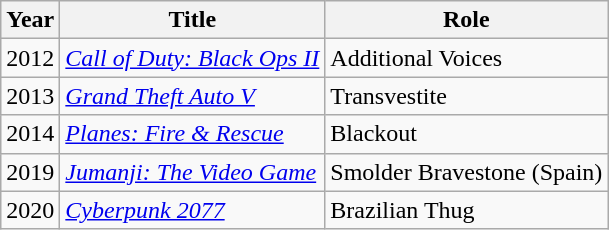<table class="wikitable sortable">
<tr>
<th>Year</th>
<th>Title</th>
<th>Role</th>
</tr>
<tr>
<td>2012</td>
<td><em><a href='#'>Call of Duty: Black Ops II</a></em></td>
<td>Additional Voices</td>
</tr>
<tr>
<td>2013</td>
<td><em><a href='#'>Grand Theft Auto V</a></em></td>
<td>Transvestite</td>
</tr>
<tr>
<td>2014</td>
<td><em><a href='#'>Planes: Fire & Rescue</a></em></td>
<td>Blackout</td>
</tr>
<tr>
<td>2019</td>
<td><em><a href='#'>Jumanji: The Video Game</a></em></td>
<td>Smolder Bravestone (Spain)</td>
</tr>
<tr>
<td>2020</td>
<td><em><a href='#'>Cyberpunk 2077</a></em></td>
<td>Brazilian Thug</td>
</tr>
</table>
